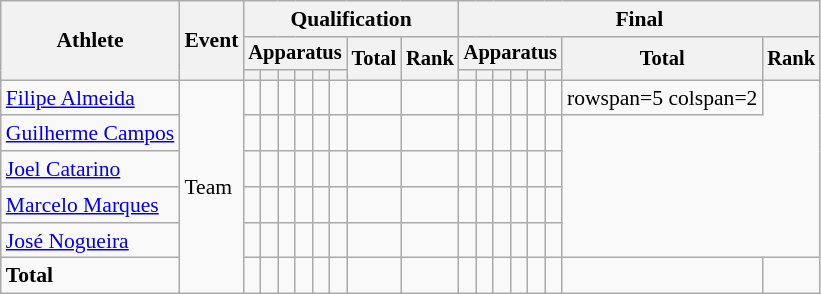<table class="wikitable" style="font-size:90%">
<tr>
<th rowspan=3>Athlete</th>
<th rowspan=3>Event</th>
<th colspan =8>Qualification</th>
<th colspan =8>Final</th>
</tr>
<tr style="font-size:95%">
<th colspan=6>Apparatus</th>
<th rowspan=2>Total</th>
<th rowspan=2>Rank</th>
<th colspan=6>Apparatus</th>
<th rowspan=2>Total</th>
<th rowspan=2>Rank</th>
</tr>
<tr style="font-size:95%">
<th></th>
<th></th>
<th></th>
<th></th>
<th></th>
<th></th>
<th></th>
<th></th>
<th></th>
<th></th>
<th></th>
<th></th>
</tr>
<tr align=center>
<td align=left><a href='#'>Filipe Almeida</a></td>
<td align=left rowspan=6>Team</td>
<td></td>
<td></td>
<td></td>
<td></td>
<td></td>
<td></td>
<td></td>
<td></td>
<td></td>
<td></td>
<td></td>
<td></td>
<td></td>
<td></td>
<td>rowspan=5 colspan=2</td>
</tr>
<tr align=center>
<td align=left><a href='#'>Guilherme Campos</a></td>
<td></td>
<td></td>
<td></td>
<td></td>
<td></td>
<td></td>
<td></td>
<td></td>
<td></td>
<td></td>
<td></td>
<td></td>
<td></td>
<td></td>
</tr>
<tr align=center>
<td align=left><a href='#'>Joel Catarino</a></td>
<td></td>
<td></td>
<td></td>
<td></td>
<td></td>
<td></td>
<td></td>
<td></td>
<td></td>
<td></td>
<td></td>
<td></td>
<td></td>
<td></td>
</tr>
<tr align=center>
<td align=left><a href='#'>Marcelo Marques</a></td>
<td></td>
<td></td>
<td></td>
<td></td>
<td></td>
<td></td>
<td></td>
<td></td>
<td></td>
<td></td>
<td></td>
<td></td>
<td></td>
<td></td>
</tr>
<tr align=center>
<td align=left><a href='#'>José Nogueira</a></td>
<td></td>
<td></td>
<td></td>
<td></td>
<td></td>
<td></td>
<td></td>
<td></td>
<td></td>
<td></td>
<td></td>
<td></td>
<td></td>
<td></td>
</tr>
<tr align=center>
<td align=left><strong>Total</strong></td>
<td></td>
<td></td>
<td></td>
<td></td>
<td></td>
<td></td>
<td></td>
<td></td>
<td></td>
<td></td>
<td></td>
<td></td>
<td></td>
<td></td>
<td></td>
<td></td>
</tr>
</table>
